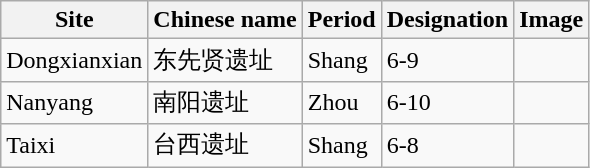<table class="wikitable">
<tr>
<th>Site</th>
<th>Chinese name</th>
<th>Period</th>
<th>Designation</th>
<th>Image</th>
</tr>
<tr>
<td>Dongxianxian</td>
<td>东先贤遗址</td>
<td>Shang</td>
<td>6-9</td>
<td></td>
</tr>
<tr>
<td>Nanyang</td>
<td>南阳遗址　</td>
<td>Zhou</td>
<td>6-10</td>
<td></td>
</tr>
<tr>
<td>Taixi</td>
<td>台西遗址</td>
<td>Shang</td>
<td>6-8</td>
<td></td>
</tr>
</table>
